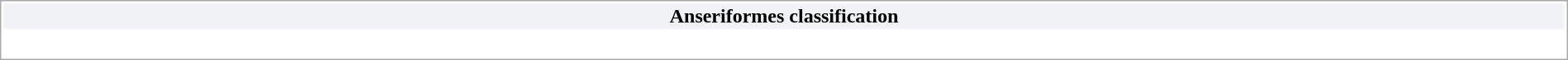<table class="collapsible expanded" style="width:100%; border:solid 1px #aaa">
<tr>
<th style="background:#F0F2F5">Anseriformes classification</th>
</tr>
<tr>
<td><br></td>
</tr>
</table>
